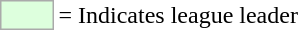<table>
<tr>
<td style="background:#DDFFDD; border:1px solid #aaa; width:2em;"></td>
<td>= Indicates league leader</td>
</tr>
</table>
